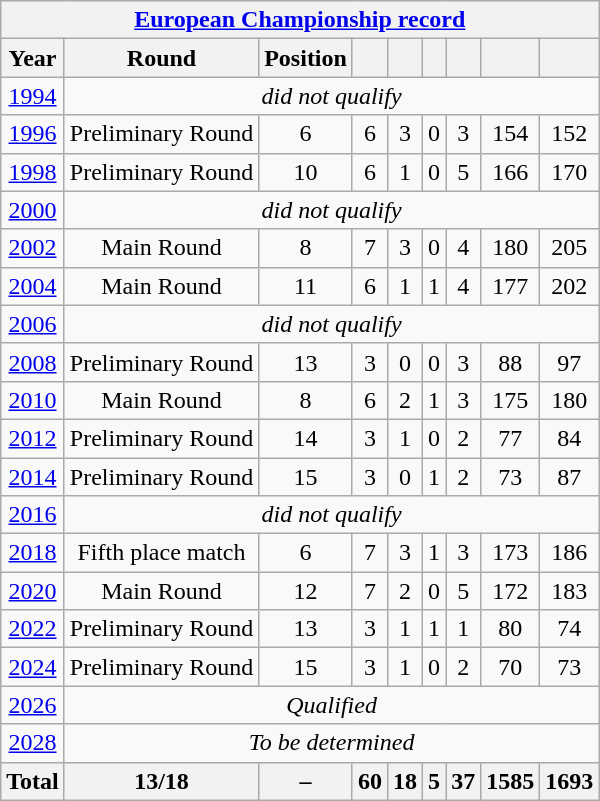<table class="wikitable" style="text-align: center;">
<tr>
<th colspan=9><a href='#'>European Championship record</a></th>
</tr>
<tr>
<th>Year</th>
<th>Round</th>
<th>Position</th>
<th></th>
<th></th>
<th></th>
<th></th>
<th></th>
<th></th>
</tr>
<tr>
<td> <a href='#'>1994</a></td>
<td colspan="8"><em>did not qualify</em></td>
</tr>
<tr>
<td> <a href='#'>1996</a></td>
<td>Preliminary Round</td>
<td>6</td>
<td>6</td>
<td>3</td>
<td>0</td>
<td>3</td>
<td>154</td>
<td>152</td>
</tr>
<tr>
<td> <a href='#'>1998</a></td>
<td>Preliminary Round</td>
<td>10</td>
<td>6</td>
<td>1</td>
<td>0</td>
<td>5</td>
<td>166</td>
<td>170</td>
</tr>
<tr>
<td> <a href='#'>2000</a></td>
<td colspan="8"><em>did not qualify</em></td>
</tr>
<tr>
<td> <a href='#'>2002</a></td>
<td>Main Round</td>
<td>8</td>
<td>7</td>
<td>3</td>
<td>0</td>
<td>4</td>
<td>180</td>
<td>205</td>
</tr>
<tr>
<td> <a href='#'>2004</a></td>
<td>Main Round</td>
<td>11</td>
<td>6</td>
<td>1</td>
<td>1</td>
<td>4</td>
<td>177</td>
<td>202</td>
</tr>
<tr>
<td> <a href='#'>2006</a></td>
<td colspan="8"><em>did not qualify</em></td>
</tr>
<tr>
<td> <a href='#'>2008</a></td>
<td>Preliminary Round</td>
<td>13</td>
<td>3</td>
<td>0</td>
<td>0</td>
<td>3</td>
<td>88</td>
<td>97</td>
</tr>
<tr>
<td> <a href='#'>2010</a></td>
<td>Main Round</td>
<td>8</td>
<td>6</td>
<td>2</td>
<td>1</td>
<td>3</td>
<td>175</td>
<td>180</td>
</tr>
<tr>
<td> <a href='#'>2012</a></td>
<td>Preliminary Round</td>
<td>14</td>
<td>3</td>
<td>1</td>
<td>0</td>
<td>2</td>
<td>77</td>
<td>84</td>
</tr>
<tr>
<td> <a href='#'>2014</a></td>
<td>Preliminary Round</td>
<td>15</td>
<td>3</td>
<td>0</td>
<td>1</td>
<td>2</td>
<td>73</td>
<td>87</td>
</tr>
<tr>
<td> <a href='#'>2016</a></td>
<td colspan="8"><em>did not qualify</em></td>
</tr>
<tr>
<td> <a href='#'>2018</a></td>
<td>Fifth place match</td>
<td>6</td>
<td>7</td>
<td>3</td>
<td>1</td>
<td>3</td>
<td>173</td>
<td>186</td>
</tr>
<tr>
<td> <a href='#'>2020</a></td>
<td>Main Round</td>
<td>12</td>
<td>7</td>
<td>2</td>
<td>0</td>
<td>5</td>
<td>172</td>
<td>183</td>
</tr>
<tr>
<td> <a href='#'>2022</a></td>
<td>Preliminary Round</td>
<td>13</td>
<td>3</td>
<td>1</td>
<td>1</td>
<td>1</td>
<td>80</td>
<td>74</td>
</tr>
<tr>
<td> <a href='#'>2024</a></td>
<td>Preliminary Round</td>
<td>15</td>
<td>3</td>
<td>1</td>
<td>0</td>
<td>2</td>
<td>70</td>
<td>73</td>
</tr>
<tr>
<td> <a href='#'>2026</a></td>
<td colspan="8"><em>Qualified</em></td>
</tr>
<tr>
<td> <a href='#'>2028</a></td>
<td colspan="8"><em>To be determined</em></td>
</tr>
<tr>
<th>Total</th>
<th>13/18</th>
<th>–</th>
<th>60</th>
<th>18</th>
<th>5</th>
<th>37</th>
<th>1585</th>
<th>1693</th>
</tr>
</table>
